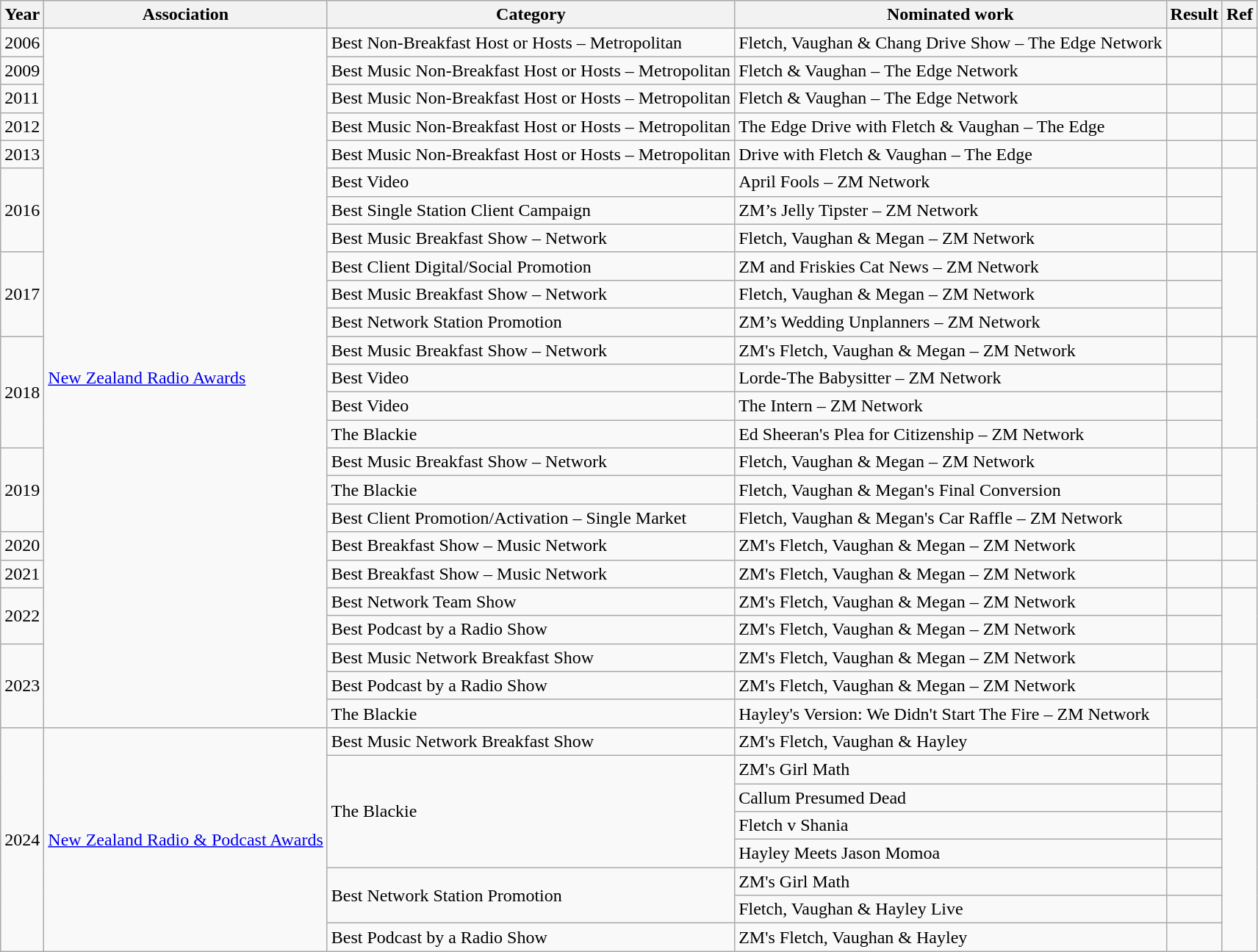<table class="wikitable sortable">
<tr>
<th>Year</th>
<th>Association</th>
<th>Category</th>
<th>Nominated work</th>
<th>Result</th>
<th>Ref</th>
</tr>
<tr>
<td>2006</td>
<td rowspan="25"><a href='#'>New Zealand Radio Awards</a></td>
<td>Best Non-Breakfast Host or Hosts – Metropolitan</td>
<td>Fletch, Vaughan & Chang Drive Show – The Edge Network</td>
<td></td>
<td></td>
</tr>
<tr>
<td>2009</td>
<td>Best Music Non-Breakfast Host or Hosts – Metropolitan</td>
<td>Fletch & Vaughan – The Edge Network</td>
<td></td>
<td></td>
</tr>
<tr>
<td>2011</td>
<td>Best Music Non-Breakfast Host or Hosts – Metropolitan</td>
<td>Fletch & Vaughan – The Edge Network</td>
<td></td>
<td></td>
</tr>
<tr>
<td>2012</td>
<td>Best Music Non-Breakfast Host or Hosts – Metropolitan</td>
<td>The Edge Drive with Fletch & Vaughan – The Edge</td>
<td></td>
<td></td>
</tr>
<tr>
<td>2013</td>
<td>Best Music Non-Breakfast Host or Hosts – Metropolitan</td>
<td>Drive with Fletch & Vaughan – The Edge</td>
<td></td>
<td></td>
</tr>
<tr>
<td rowspan="3">2016</td>
<td>Best Video</td>
<td>April Fools – ZM Network</td>
<td></td>
<td rowspan="3"></td>
</tr>
<tr>
<td>Best Single Station Client Campaign</td>
<td>ZM’s Jelly Tipster – ZM Network</td>
<td></td>
</tr>
<tr>
<td>Best Music Breakfast Show – Network</td>
<td>Fletch, Vaughan & Megan – ZM Network</td>
<td></td>
</tr>
<tr>
<td rowspan="3">2017</td>
<td>Best Client Digital/Social Promotion</td>
<td>ZM and Friskies Cat News – ZM Network</td>
<td></td>
<td rowspan="3"></td>
</tr>
<tr>
<td>Best Music Breakfast Show – Network</td>
<td>Fletch, Vaughan & Megan – ZM Network</td>
<td></td>
</tr>
<tr>
<td>Best Network Station Promotion</td>
<td>ZM’s Wedding Unplanners – ZM Network</td>
<td></td>
</tr>
<tr>
<td rowspan="4">2018</td>
<td>Best Music Breakfast Show – Network</td>
<td>ZM's Fletch, Vaughan & Megan – ZM Network</td>
<td></td>
<td rowspan="4"></td>
</tr>
<tr>
<td>Best Video</td>
<td>Lorde-The Babysitter – ZM Network</td>
<td></td>
</tr>
<tr>
<td>Best Video</td>
<td>The Intern – ZM Network</td>
<td></td>
</tr>
<tr>
<td>The Blackie</td>
<td>Ed Sheeran's Plea for Citizenship – ZM Network</td>
<td></td>
</tr>
<tr>
<td rowspan="3">2019</td>
<td>Best Music Breakfast Show – Network</td>
<td>Fletch, Vaughan & Megan – ZM Network</td>
<td></td>
<td rowspan="3"></td>
</tr>
<tr>
<td>The Blackie</td>
<td>Fletch, Vaughan & Megan's Final Conversion</td>
<td></td>
</tr>
<tr>
<td>Best Client Promotion/Activation – Single Market</td>
<td>Fletch, Vaughan & Megan's Car Raffle – ZM Network</td>
<td></td>
</tr>
<tr>
<td>2020</td>
<td>Best Breakfast Show – Music Network</td>
<td>ZM's Fletch, Vaughan & Megan – ZM Network</td>
<td></td>
<td></td>
</tr>
<tr>
<td>2021</td>
<td>Best Breakfast Show – Music Network</td>
<td>ZM's Fletch, Vaughan & Megan – ZM Network</td>
<td></td>
<td></td>
</tr>
<tr>
<td rowspan="2">2022</td>
<td>Best Network Team Show</td>
<td>ZM's Fletch, Vaughan & Megan – ZM Network</td>
<td></td>
<td rowspan="2"></td>
</tr>
<tr>
<td>Best Podcast by a Radio Show</td>
<td>ZM's Fletch, Vaughan & Megan – ZM Network</td>
<td></td>
</tr>
<tr>
<td rowspan="3">2023</td>
<td>Best Music Network Breakfast Show</td>
<td>ZM's Fletch, Vaughan & Megan – ZM Network</td>
<td></td>
<td rowspan="3"></td>
</tr>
<tr>
<td>Best Podcast by a Radio Show</td>
<td>ZM's Fletch, Vaughan & Megan – ZM Network</td>
<td></td>
</tr>
<tr>
<td>The Blackie</td>
<td>Hayley's Version: We Didn't Start The Fire – ZM Network</td>
<td></td>
</tr>
<tr>
<td rowspan="8">2024</td>
<td rowspan="8"><a href='#'>New Zealand Radio & Podcast Awards</a></td>
<td>Best Music Network Breakfast Show</td>
<td>ZM's Fletch, Vaughan & Hayley</td>
<td></td>
<td rowspan="8"></td>
</tr>
<tr>
<td rowspan="4">The Blackie</td>
<td>ZM's Girl Math</td>
<td></td>
</tr>
<tr>
<td>Callum Presumed Dead</td>
<td></td>
</tr>
<tr>
<td>Fletch v Shania</td>
<td></td>
</tr>
<tr>
<td>Hayley Meets Jason Momoa</td>
<td></td>
</tr>
<tr>
<td rowspan="2">Best Network Station Promotion</td>
<td>ZM's Girl Math</td>
<td></td>
</tr>
<tr>
<td>Fletch, Vaughan & Hayley Live</td>
<td></td>
</tr>
<tr>
<td>Best Podcast by a Radio Show</td>
<td>ZM's Fletch, Vaughan & Hayley</td>
<td></td>
</tr>
</table>
